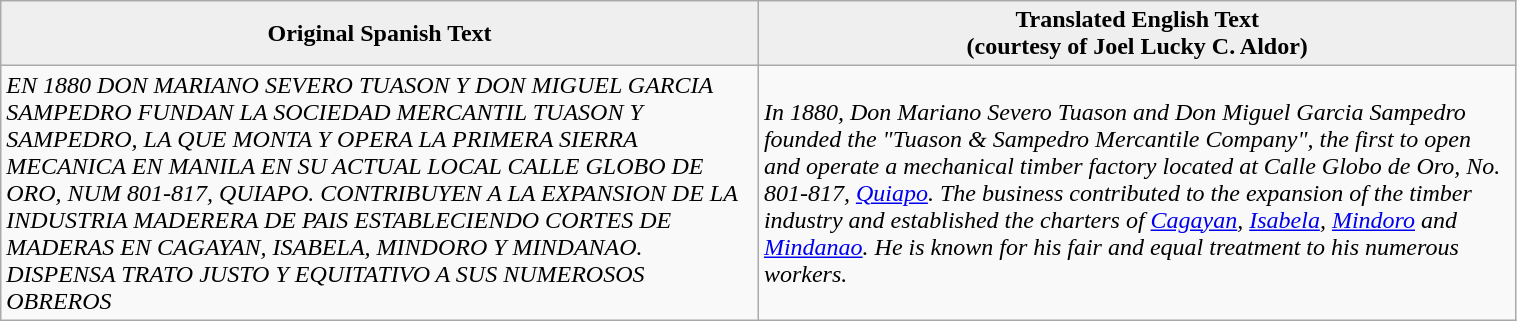<table class="wikitable" style="width:80%; text-align:left;">
<tr>
<th style="width:20%; background:#efefef;">Original Spanish Text</th>
<th style="width:20%; background:#efefef;">Translated English Text <br>(courtesy of Joel Lucky C. Aldor)</th>
</tr>
<tr>
<td><em>EN 1880 DON MARIANO SEVERO TUASON Y DON MIGUEL GARCIA SAMPEDRO FUNDAN LA SOCIEDAD MERCANTIL TUASON Y SAMPEDRO, LA QUE MONTA Y OPERA LA PRIMERA SIERRA MECANICA EN MANILA EN SU ACTUAL LOCAL CALLE GLOBO DE ORO, NUM 801-817, QUIAPO. CONTRIBUYEN A LA EXPANSION DE LA INDUSTRIA MADERERA DE PAIS ESTABLECIENDO CORTES DE MADERAS EN CAGAYAN, ISABELA, MINDORO Y MINDANAO. DISPENSA TRATO JUSTO Y EQUITATIVO A SUS NUMEROSOS OBREROS</em></td>
<td><em>In 1880, Don Mariano Severo Tuason and Don Miguel Garcia Sampedro founded the "Tuason & Sampedro Mercantile Company", the first to open and operate a mechanical timber factory located at Calle Globo de Oro, No. 801-817, <a href='#'>Quiapo</a>. The business contributed to the expansion of the timber industry and established the charters of <a href='#'>Cagayan</a>, <a href='#'>Isabela</a>, <a href='#'>Mindoro</a> and <a href='#'>Mindanao</a>. He is known for his fair and equal treatment to his numerous workers.</em></td>
</tr>
</table>
